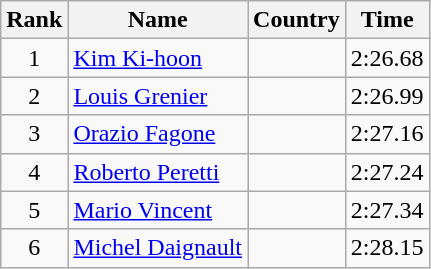<table class="wikitable" style="text-align:center">
<tr>
<th>Rank</th>
<th>Name</th>
<th>Country</th>
<th>Time</th>
</tr>
<tr>
<td>1</td>
<td align=left><a href='#'>Kim Ki-hoon</a></td>
<td align=left></td>
<td>2:26.68</td>
</tr>
<tr>
<td>2</td>
<td align=left><a href='#'>Louis Grenier</a></td>
<td align=left></td>
<td>2:26.99</td>
</tr>
<tr>
<td>3</td>
<td align=left><a href='#'>Orazio Fagone</a></td>
<td align=left></td>
<td>2:27.16</td>
</tr>
<tr>
<td>4</td>
<td align=left><a href='#'>Roberto Peretti</a></td>
<td align=left></td>
<td>2:27.24</td>
</tr>
<tr>
<td>5</td>
<td align=left><a href='#'>Mario Vincent</a></td>
<td align=left></td>
<td>2:27.34</td>
</tr>
<tr>
<td>6</td>
<td align=left><a href='#'>Michel Daignault</a></td>
<td align=left></td>
<td>2:28.15</td>
</tr>
</table>
